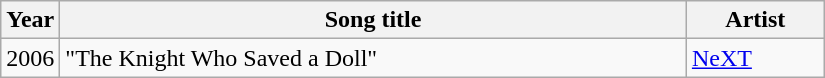<table class="wikitable" style="width:550px">
<tr>
<th width=10>Year</th>
<th>Song title</th>
<th>Artist</th>
</tr>
<tr>
<td>2006</td>
<td>"The Knight Who Saved a Doll" </td>
<td><a href='#'>NeXT</a></td>
</tr>
</table>
